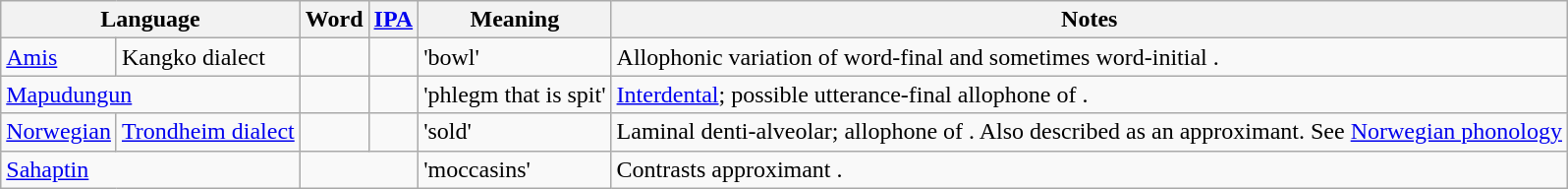<table class="wikitable">
<tr>
<th colspan=2>Language</th>
<th>Word</th>
<th><a href='#'>IPA</a></th>
<th>Meaning</th>
<th>Notes</th>
</tr>
<tr>
<td><a href='#'>Amis</a></td>
<td>Kangko dialect</td>
<td></td>
<td></td>
<td>'bowl'</td>
<td>Allophonic variation of word-final and sometimes word-initial .</td>
</tr>
<tr>
<td colspan=2><a href='#'>Mapudungun</a></td>
<td></td>
<td></td>
<td>'phlegm that is spit'</td>
<td><a href='#'>Interdental</a>; possible utterance-final allophone of .</td>
</tr>
<tr>
<td><a href='#'>Norwegian</a></td>
<td><a href='#'>Trondheim dialect</a></td>
<td></td>
<td></td>
<td>'sold'</td>
<td>Laminal denti-alveolar; allophone of . Also described as an approximant. See <a href='#'>Norwegian phonology</a></td>
</tr>
<tr>
<td colspan=2><a href='#'>Sahaptin</a></td>
<td colspan="2"></td>
<td>'moccasins'</td>
<td>Contrasts approximant .</td>
</tr>
</table>
